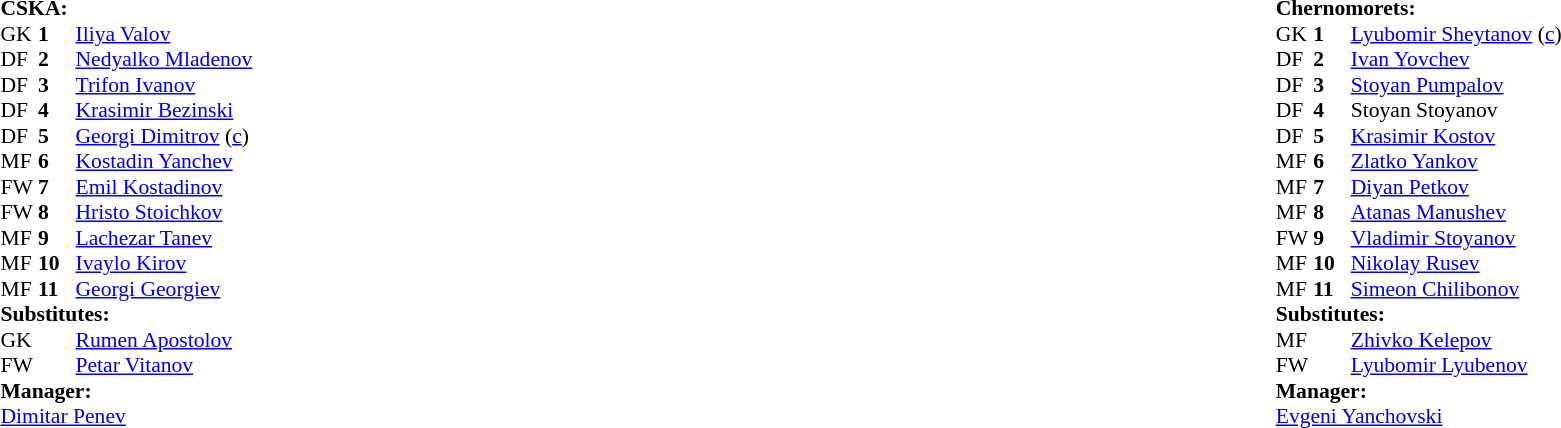<table width="100%">
<tr>
<td valign="top" width="50%"><br><table style="font-size: 90%" cellspacing="0" cellpadding="0">
<tr>
<td colspan="4"><strong>CSKA:</strong></td>
</tr>
<tr>
<th width=25></th>
<th width=25></th>
</tr>
<tr>
<td>GK</td>
<td><strong>1</strong></td>
<td> <a href='#'>Iliya Valov</a></td>
<td></td>
<td></td>
</tr>
<tr>
<td>DF</td>
<td><strong>2</strong></td>
<td> <a href='#'>Nedyalko Mladenov</a></td>
</tr>
<tr>
<td>DF</td>
<td><strong>3</strong></td>
<td> <a href='#'>Trifon Ivanov</a></td>
</tr>
<tr>
<td>DF</td>
<td><strong>4</strong></td>
<td> <a href='#'>Krasimir Bezinski</a></td>
</tr>
<tr>
<td>DF</td>
<td><strong>5</strong></td>
<td> <a href='#'>Georgi Dimitrov</a> (<a href='#'>c</a>)</td>
</tr>
<tr>
<td>MF</td>
<td><strong>6</strong></td>
<td> <a href='#'>Kostadin Yanchev</a></td>
</tr>
<tr>
<td>FW</td>
<td><strong>7</strong></td>
<td> <a href='#'>Emil Kostadinov</a></td>
</tr>
<tr>
<td>FW</td>
<td><strong>8</strong></td>
<td> <a href='#'>Hristo Stoichkov</a></td>
</tr>
<tr>
<td>MF</td>
<td><strong>9</strong></td>
<td> <a href='#'>Lachezar Tanev</a></td>
<td></td>
<td></td>
</tr>
<tr>
<td>MF</td>
<td><strong>10</strong></td>
<td> <a href='#'>Ivaylo Kirov</a></td>
</tr>
<tr>
<td>MF</td>
<td><strong>11</strong></td>
<td> <a href='#'>Georgi Georgiev</a></td>
</tr>
<tr>
<td colspan=3><strong>Substitutes:</strong></td>
</tr>
<tr>
<td>GK</td>
<td></td>
<td> <a href='#'>Rumen Apostolov</a></td>
<td></td>
<td></td>
</tr>
<tr>
<td>FW</td>
<td></td>
<td> <a href='#'>Petar Vitanov</a></td>
<td></td>
<td></td>
</tr>
<tr>
<td colspan=3><strong>Manager:</strong></td>
</tr>
<tr>
<td colspan=4> <a href='#'>Dimitar Penev</a></td>
</tr>
</table>
</td>
<td></td>
<td valign="top" width="50%"><br><table style="font-size: 90%" cellspacing="0" cellpadding="0" align=center>
<tr>
<td colspan="4"><strong>Chernomorets:</strong></td>
</tr>
<tr>
<th width=25></th>
<th width=25></th>
</tr>
<tr>
<td>GK</td>
<td><strong>1</strong></td>
<td> <a href='#'>Lyubomir Sheytanov</a> (<a href='#'>c</a>)</td>
</tr>
<tr>
<td>DF</td>
<td><strong>2</strong></td>
<td> <a href='#'>Ivan Yovchev</a></td>
</tr>
<tr>
<td>DF</td>
<td><strong>3</strong></td>
<td> <a href='#'>Stoyan Pumpalov</a></td>
</tr>
<tr>
<td>DF</td>
<td><strong>4</strong></td>
<td> Stoyan Stoyanov</td>
</tr>
<tr>
<td>DF</td>
<td><strong>5</strong></td>
<td> <a href='#'>Krasimir Kostov</a></td>
</tr>
<tr>
<td>MF</td>
<td><strong>6</strong></td>
<td> <a href='#'>Zlatko Yankov</a></td>
</tr>
<tr>
<td>MF</td>
<td><strong>7</strong></td>
<td> <a href='#'>Diyan Petkov</a></td>
<td></td>
<td></td>
</tr>
<tr>
<td>MF</td>
<td><strong>8</strong></td>
<td> <a href='#'>Atanas Manushev</a></td>
<td></td>
<td></td>
</tr>
<tr>
<td>FW</td>
<td><strong>9</strong></td>
<td> <a href='#'>Vladimir Stoyanov</a></td>
</tr>
<tr>
<td>MF</td>
<td><strong>10</strong></td>
<td> <a href='#'>Nikolay Rusev</a></td>
</tr>
<tr>
<td>MF</td>
<td><strong>11</strong></td>
<td> <a href='#'>Simeon Chilibonov</a></td>
</tr>
<tr>
<td colspan=3><strong>Substitutes:</strong></td>
</tr>
<tr>
<td>MF</td>
<td></td>
<td> <a href='#'>Zhivko Kelepov</a></td>
<td></td>
<td></td>
</tr>
<tr>
<td>FW</td>
<td></td>
<td> <a href='#'>Lyubomir Lyubenov</a></td>
<td></td>
<td></td>
</tr>
<tr>
<td colspan=3><strong>Manager:</strong></td>
</tr>
<tr>
<td colspan=4> <a href='#'>Evgeni Yanchovski</a></td>
</tr>
<tr>
</tr>
</table>
</td>
</tr>
</table>
